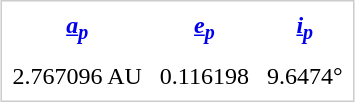<table align="center" style="border:1px solid #CCC; margin-left:15px;" cellpadding="5">
<tr>
<th><em><a href='#'>a<sub>p</sub></a></em></th>
<th><em><a href='#'>e<sub>p</sub></a></em></th>
<th><em><a href='#'>i<sub>p</sub></a></em></th>
</tr>
<tr>
<td>2.767096 AU</td>
<td>0.116198</td>
<td>9.6474°</td>
</tr>
</table>
